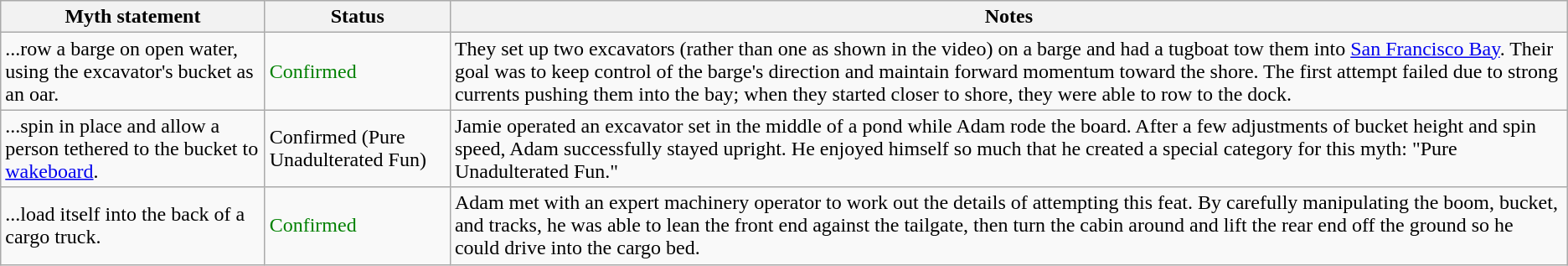<table class="wikitable plainrowheaders">
<tr>
<th>Myth statement</th>
<th>Status</th>
<th>Notes</th>
</tr>
<tr>
<td>...row a barge on open water, using the excavator's bucket as an oar.</td>
<td style="color:green">Confirmed</td>
<td>They set up two excavators (rather than one as shown in the video) on a barge and had a tugboat tow them  into <a href='#'>San Francisco Bay</a>. Their goal was to keep control of the barge's direction and maintain forward momentum toward the shore. The first attempt failed due to strong currents pushing them into the bay; when they started closer to shore, they were able to row to the dock.</td>
</tr>
<tr>
<td>...spin in place and allow a person tethered to the bucket to <a href='#'>wakeboard</a>.</td>
<td><span>Confirmed </span>  (<span>Pure Unadulterated Fun</span>)</td>
<td>Jamie operated an excavator set in the middle of a pond while Adam rode the board. After a few adjustments of bucket height and spin speed, Adam successfully stayed upright. He enjoyed himself so much that he created a special category for this myth: "Pure Unadulterated Fun."</td>
</tr>
<tr>
<td>...load itself into the back of a cargo truck.</td>
<td style="color:green">Confirmed</td>
<td>Adam met with an expert machinery operator to work out the details of attempting this feat. By carefully manipulating the boom, bucket, and tracks, he was able to lean the front end against the tailgate, then turn the cabin around and lift the rear end off the ground so he could drive into the cargo bed.</td>
</tr>
</table>
